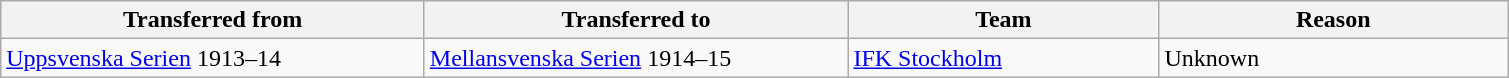<table class="wikitable" style="text-align: left;">
<tr>
<th style="width: 275px;">Transferred from</th>
<th style="width: 275px;">Transferred to</th>
<th style="width: 200px;">Team</th>
<th style="width: 225px;">Reason</th>
</tr>
<tr>
<td><a href='#'>Uppsvenska Serien</a> 1913–14</td>
<td><a href='#'>Mellansvenska Serien</a> 1914–15</td>
<td><a href='#'>IFK Stockholm</a></td>
<td>Unknown</td>
</tr>
</table>
